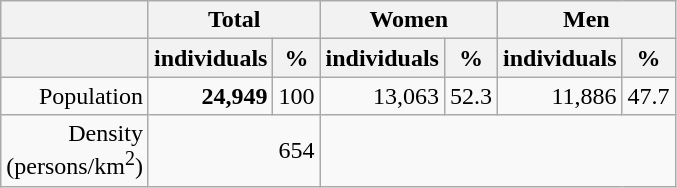<table class="wikitable" style="text-align:right;">
<tr>
<th></th>
<th colspan=2>Total</th>
<th colspan=2>Women</th>
<th colspan=2>Men</th>
</tr>
<tr>
<th></th>
<th>individuals</th>
<th>%</th>
<th>individuals</th>
<th>%</th>
<th>individuals</th>
<th>%</th>
</tr>
<tr ->
<td>Population</td>
<td><strong>24,949</strong></td>
<td>100</td>
<td>13,063</td>
<td>52.3</td>
<td>11,886</td>
<td>47.7</td>
</tr>
<tr ->
<td>Density<br>(persons/km<sup>2</sup>)</td>
<td colspan=2>654</td>
</tr>
</table>
